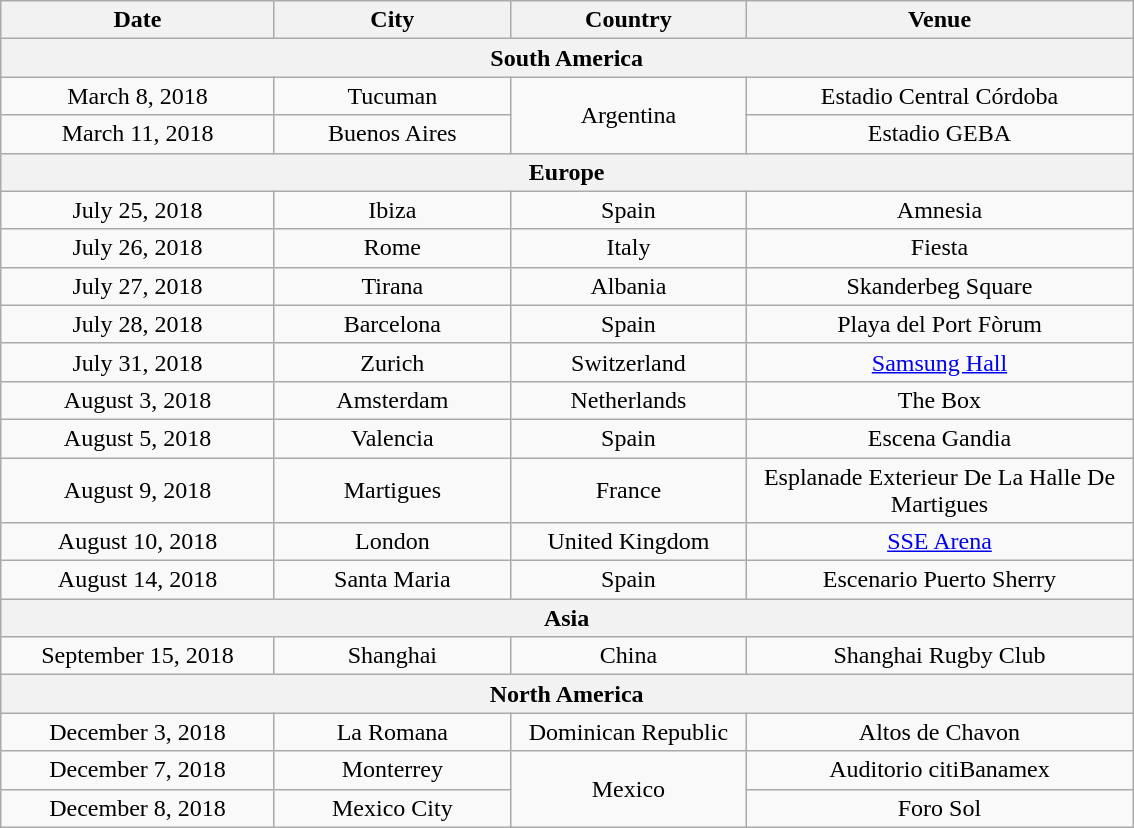<table class="wikitable" style="text-align:center;">
<tr>
<th style="width:175px;">Date</th>
<th style="width:150px;">City</th>
<th style="width:150px;">Country</th>
<th style="width:250px;">Venue</th>
</tr>
<tr>
<th colspan="4">South America</th>
</tr>
<tr>
<td>March 8, 2018</td>
<td>Tucuman</td>
<td rowspan="2">Argentina</td>
<td>Estadio Central Córdoba</td>
</tr>
<tr>
<td>March 11, 2018</td>
<td>Buenos Aires</td>
<td>Estadio GEBA</td>
</tr>
<tr>
<th colspan="4">Europe</th>
</tr>
<tr>
<td>July 25, 2018</td>
<td>Ibiza</td>
<td>Spain</td>
<td>Amnesia</td>
</tr>
<tr>
<td>July 26, 2018</td>
<td>Rome</td>
<td>Italy</td>
<td>Fiesta</td>
</tr>
<tr>
<td>July 27, 2018</td>
<td>Tirana</td>
<td>Albania</td>
<td>Skanderbeg Square</td>
</tr>
<tr>
<td>July 28, 2018</td>
<td>Barcelona</td>
<td>Spain</td>
<td>Playa del Port Fòrum</td>
</tr>
<tr>
<td>July 31, 2018</td>
<td>Zurich</td>
<td>Switzerland</td>
<td><a href='#'>Samsung Hall</a></td>
</tr>
<tr>
<td>August 3, 2018</td>
<td>Amsterdam</td>
<td>Netherlands</td>
<td>The Box</td>
</tr>
<tr>
<td>August 5, 2018</td>
<td>Valencia</td>
<td>Spain</td>
<td>Escena Gandia</td>
</tr>
<tr>
<td>August 9, 2018</td>
<td>Martigues</td>
<td>France</td>
<td>Esplanade Exterieur De La Halle De Martigues</td>
</tr>
<tr>
<td>August 10, 2018</td>
<td>London</td>
<td>United Kingdom</td>
<td><a href='#'>SSE Arena</a></td>
</tr>
<tr>
<td>August 14, 2018</td>
<td>Santa Maria</td>
<td>Spain</td>
<td>Escenario Puerto Sherry</td>
</tr>
<tr>
<th colspan="4">Asia</th>
</tr>
<tr>
<td>September 15, 2018</td>
<td>Shanghai</td>
<td>China</td>
<td>Shanghai Rugby Club</td>
</tr>
<tr>
<th colspan="4">North America</th>
</tr>
<tr>
<td>December 3, 2018</td>
<td>La Romana</td>
<td>Dominican Republic</td>
<td>Altos de Chavon</td>
</tr>
<tr>
<td>December 7, 2018</td>
<td>Monterrey</td>
<td rowspan="2">Mexico</td>
<td>Auditorio citiBanamex</td>
</tr>
<tr>
<td>December 8, 2018</td>
<td>Mexico City</td>
<td>Foro Sol</td>
</tr>
</table>
